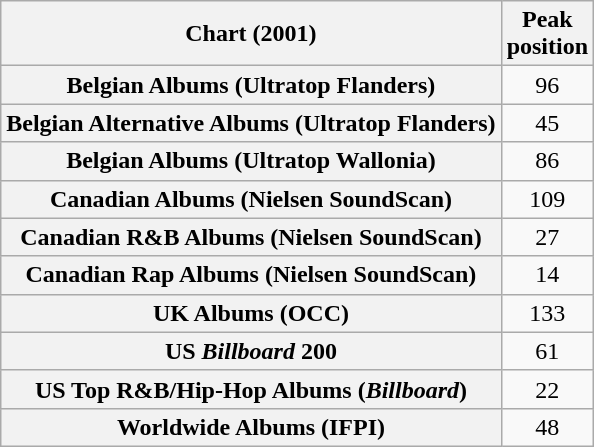<table class="wikitable sortable plainrowheaders" style="text-align:center">
<tr>
<th scope="col">Chart (2001)</th>
<th scope="col">Peak<br>position</th>
</tr>
<tr>
<th scope="row">Belgian Albums (Ultratop Flanders)</th>
<td>96</td>
</tr>
<tr>
<th scope="row">Belgian Alternative Albums (Ultratop Flanders)</th>
<td>45</td>
</tr>
<tr>
<th scope="row">Belgian Albums (Ultratop Wallonia)</th>
<td>86</td>
</tr>
<tr>
<th scope="row">Canadian Albums (Nielsen SoundScan)</th>
<td>109</td>
</tr>
<tr>
<th scope="row">Canadian R&B Albums (Nielsen SoundScan)</th>
<td>27</td>
</tr>
<tr>
<th scope="row">Canadian Rap Albums (Nielsen SoundScan)</th>
<td>14</td>
</tr>
<tr>
<th scope="row">UK Albums (OCC)</th>
<td>133</td>
</tr>
<tr>
<th scope="row">US <em>Billboard</em> 200</th>
<td>61</td>
</tr>
<tr>
<th scope="row">US Top R&B/Hip-Hop Albums (<em>Billboard</em>)</th>
<td>22</td>
</tr>
<tr>
<th scope="row">Worldwide Albums (IFPI)</th>
<td>48</td>
</tr>
</table>
